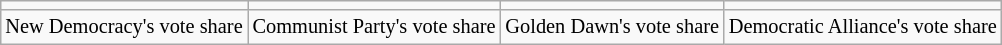<table class="wikitable" style="margin:auto; font-size:85%; text-align:center;">
<tr>
<td></td>
<td></td>
<td></td>
<td></td>
</tr>
<tr>
<td>New Democracy's vote share</td>
<td>Communist Party's vote share</td>
<td>Golden Dawn's vote share</td>
<td>Democratic Alliance's vote share</td>
</tr>
</table>
